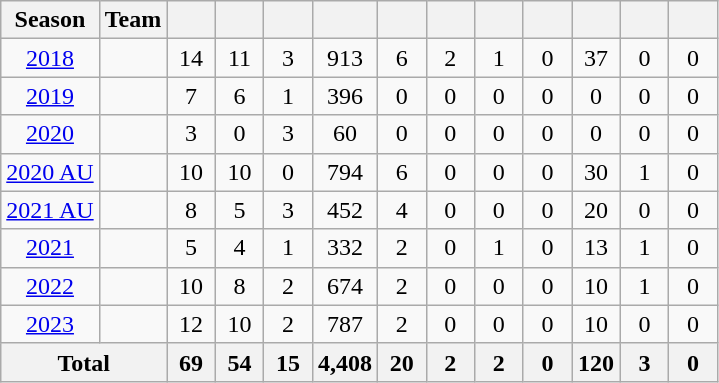<table class="wikitable" style="text-align:center">
<tr>
<th>Season</th>
<th>Team</th>
<th style="width:25px"></th>
<th style="width:25px"></th>
<th style="width:25px"></th>
<th style="width:25px"></th>
<th style="width:25px"></th>
<th style="width:25px"></th>
<th style="width:25px"></th>
<th style="width:25px"></th>
<th style="width:25px"></th>
<th style="width:25px"></th>
<th style="width:25px"></th>
</tr>
<tr>
<td><a href='#'>2018</a></td>
<td></td>
<td>14</td>
<td>11</td>
<td>3</td>
<td>913</td>
<td>6</td>
<td>2</td>
<td>1</td>
<td>0</td>
<td>37</td>
<td>0</td>
<td>0</td>
</tr>
<tr>
<td><a href='#'>2019</a></td>
<td></td>
<td>7</td>
<td>6</td>
<td>1</td>
<td>396</td>
<td>0</td>
<td>0</td>
<td>0</td>
<td>0</td>
<td>0</td>
<td>0</td>
<td>0</td>
</tr>
<tr>
<td><a href='#'>2020</a></td>
<td></td>
<td>3</td>
<td>0</td>
<td>3</td>
<td>60</td>
<td>0</td>
<td>0</td>
<td>0</td>
<td>0</td>
<td>0</td>
<td>0</td>
<td>0</td>
</tr>
<tr>
<td><a href='#'>2020 AU</a></td>
<td></td>
<td>10</td>
<td>10</td>
<td>0</td>
<td>794</td>
<td>6</td>
<td>0</td>
<td>0</td>
<td>0</td>
<td>30</td>
<td>1</td>
<td>0</td>
</tr>
<tr>
<td><a href='#'>2021 AU</a></td>
<td></td>
<td>8</td>
<td>5</td>
<td>3</td>
<td>452</td>
<td>4</td>
<td>0</td>
<td>0</td>
<td>0</td>
<td>20</td>
<td>0</td>
<td>0</td>
</tr>
<tr>
<td><a href='#'>2021</a></td>
<td></td>
<td>5</td>
<td>4</td>
<td>1</td>
<td>332</td>
<td>2</td>
<td>0</td>
<td>1</td>
<td>0</td>
<td>13</td>
<td>1</td>
<td>0</td>
</tr>
<tr>
<td><a href='#'>2022</a></td>
<td></td>
<td>10</td>
<td>8</td>
<td>2</td>
<td>674</td>
<td>2</td>
<td>0</td>
<td>0</td>
<td>0</td>
<td>10</td>
<td>1</td>
<td>0</td>
</tr>
<tr>
<td><a href='#'>2023</a></td>
<td></td>
<td>12</td>
<td>10</td>
<td>2</td>
<td>787</td>
<td>2</td>
<td>0</td>
<td>0</td>
<td>0</td>
<td>10</td>
<td>0</td>
<td>0</td>
</tr>
<tr>
<th colspan="2">Total</th>
<th>69</th>
<th>54</th>
<th>15</th>
<th>4,408</th>
<th>20</th>
<th>2</th>
<th>2</th>
<th>0</th>
<th>120</th>
<th>3</th>
<th>0</th>
</tr>
</table>
